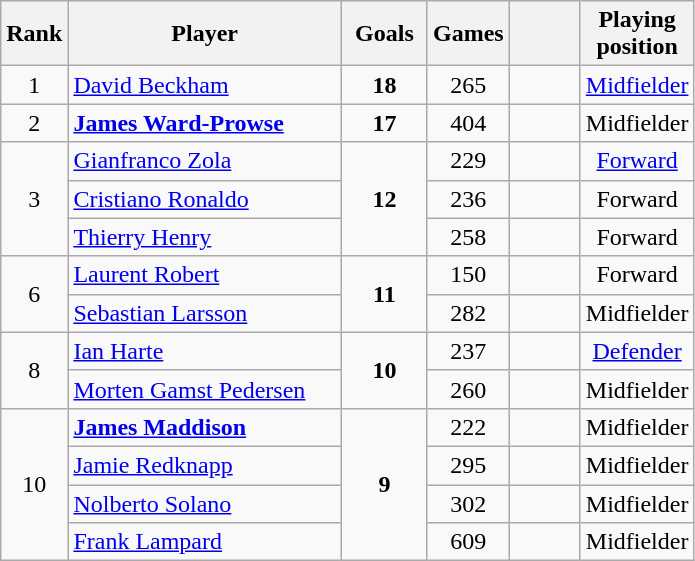<table class="wikitable sortable nowrap" style="text-align: center">
<tr>
<th>Rank</th>
<th style="width:175px">Player</th>
<th style="width:50px">Goals</th>
<th>Games</th>
<th style="width:40px"></th>
<th style="width:50px">Playing position</th>
</tr>
<tr>
<td>1</td>
<td style="text-align:left"> <a href='#'>David Beckham</a></td>
<td><strong>18</strong></td>
<td>265</td>
<td></td>
<td><a href='#'>Midfielder</a></td>
</tr>
<tr>
<td>2</td>
<td style="text-align:left"> <strong><a href='#'>James Ward-Prowse</a></strong></td>
<td><strong>17</strong></td>
<td>404</td>
<td></td>
<td>Midfielder</td>
</tr>
<tr>
<td rowspan="3">3</td>
<td style="text-align:left"> <a href='#'>Gianfranco Zola</a></td>
<td rowspan="3"><strong>12</strong></td>
<td>229</td>
<td></td>
<td><a href='#'>Forward</a></td>
</tr>
<tr>
<td style="text-align:left"> <a href='#'>Cristiano Ronaldo</a></td>
<td>236</td>
<td></td>
<td>Forward</td>
</tr>
<tr>
<td style="text-align:left"> <a href='#'>Thierry Henry</a></td>
<td>258</td>
<td></td>
<td>Forward</td>
</tr>
<tr>
<td rowspan="2">6</td>
<td style="text-align:left"> <a href='#'>Laurent Robert</a></td>
<td rowspan="2"><strong>11</strong></td>
<td>150</td>
<td></td>
<td>Forward</td>
</tr>
<tr>
<td style="text-align:left"> <a href='#'>Sebastian Larsson</a></td>
<td>282</td>
<td></td>
<td>Midfielder</td>
</tr>
<tr>
<td rowspan="2">8</td>
<td style="text-align:left"> <a href='#'>Ian Harte</a></td>
<td rowspan="2"><strong>10</strong></td>
<td>237</td>
<td></td>
<td><a href='#'>Defender</a></td>
</tr>
<tr>
<td style="text-align:left"> <a href='#'>Morten Gamst Pedersen</a></td>
<td>260</td>
<td></td>
<td>Midfielder</td>
</tr>
<tr>
<td rowspan="4">10</td>
<td style="text-align:left"> <strong><a href='#'>James Maddison</a></strong></td>
<td rowspan="4"><strong>9</strong></td>
<td>222</td>
<td></td>
<td>Midfielder</td>
</tr>
<tr>
<td style="text-align:left"> <a href='#'>Jamie Redknapp</a></td>
<td>295</td>
<td></td>
<td>Midfielder</td>
</tr>
<tr>
<td style="text-align:left"> <a href='#'>Nolberto Solano</a></td>
<td>302</td>
<td></td>
<td>Midfielder</td>
</tr>
<tr>
<td style="text-align:left"> <a href='#'>Frank Lampard</a></td>
<td>609</td>
<td></td>
<td>Midfielder</td>
</tr>
</table>
